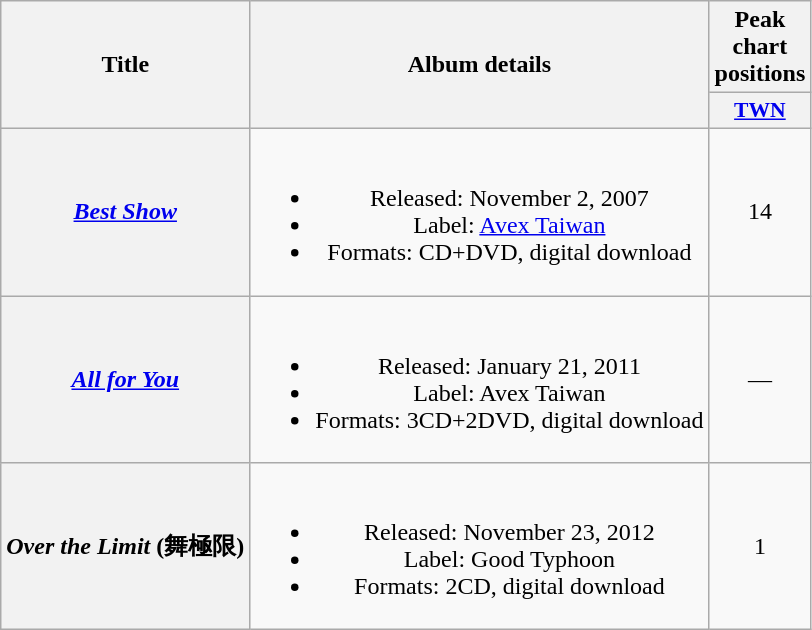<table class="wikitable plainrowheaders" style="text-align:center;">
<tr>
<th rowspan="2">Title</th>
<th rowspan="2">Album details</th>
<th>Peak chart positions</th>
</tr>
<tr>
<th scope="col" style="width:3em;font-size:90%;"><a href='#'>TWN</a><br></th>
</tr>
<tr>
<th scope="row"><em><a href='#'>Best Show</a></em></th>
<td><br><ul><li>Released: November 2, 2007</li><li>Label: <a href='#'>Avex Taiwan</a></li><li>Formats: CD+DVD, digital download</li></ul></td>
<td>14</td>
</tr>
<tr>
<th scope="row"><em><a href='#'>All for You</a></em></th>
<td><br><ul><li>Released: January 21, 2011</li><li>Label: Avex Taiwan</li><li>Formats: 3CD+2DVD, digital download</li></ul></td>
<td>—</td>
</tr>
<tr>
<th scope="row"><em>Over the Limit</em> (舞極限)</th>
<td><br><ul><li>Released: November 23, 2012</li><li>Label: Good Typhoon</li><li>Formats: 2CD, digital download</li></ul></td>
<td>1</td>
</tr>
</table>
